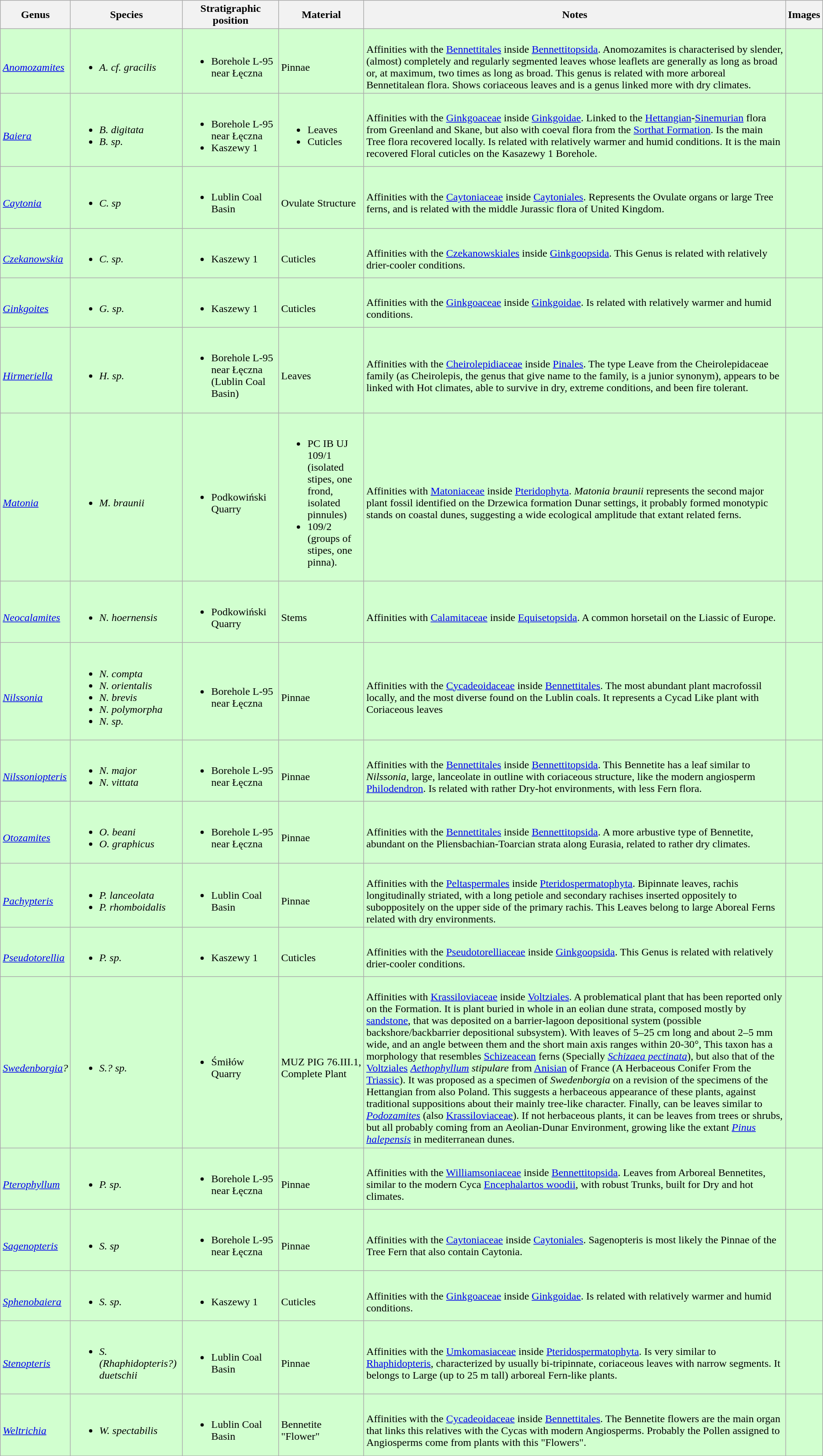<table class = "wikitable">
<tr>
<th>Genus</th>
<th>Species</th>
<th>Stratigraphic position</th>
<th>Material</th>
<th>Notes</th>
<th>Images</th>
</tr>
<tr>
<td style="background:#D1FFCF;"><br><em><a href='#'>Anomozamites</a></em></td>
<td style="background:#D1FFCF;"><br><ul><li><em>A. cf. gracilis</em></li></ul></td>
<td style="background:#D1FFCF;"><br><ul><li>Borehole L-95 near Łęczna</li></ul></td>
<td style="background:#D1FFCF;"><br>Pinnae</td>
<td style="background:#D1FFCF;"><br>Affinities with the <a href='#'>Bennettitales</a> inside <a href='#'>Bennettitopsida</a>. Anomozamites is characterised by slender, (almost) completely and regularly segmented
leaves whose leaflets are generally as long as broad or, at maximum, two times as long as broad. This genus is related with more arboreal Bennetitalean flora. Shows coriaceous leaves and is a genus linked more with dry climates.</td>
<td style="background:#D1FFCF;"><br></td>
</tr>
<tr>
<td style="background:#D1FFCF;"><br><em><a href='#'>Baiera</a></em></td>
<td style="background:#D1FFCF;"><br><ul><li><em>B. digitata</em></li><li><em>B. sp.</em></li></ul></td>
<td style="background:#D1FFCF;"><br><ul><li>Borehole L-95 near Łęczna</li><li>Kaszewy 1</li></ul></td>
<td style="background:#D1FFCF;"><br><ul><li>Leaves</li><li>Cuticles</li></ul></td>
<td style="background:#D1FFCF;"><br>Affinities with the <a href='#'>Ginkgoaceae</a> inside <a href='#'>Ginkgoidae</a>. Linked to the <a href='#'>Hettangian</a>-<a href='#'>Sinemurian</a> flora from Greenland and Skane, but also with coeval flora from the <a href='#'>Sorthat Formation</a>. Is the main Tree flora recovered locally. Is related with relatively warmer and  humid conditions. It is the main recovered Floral cuticles on the Kasazewy 1 Borehole.</td>
<td style="background:#D1FFCF;"><br></td>
</tr>
<tr>
<td style="background:#D1FFCF;"><br><em><a href='#'>Caytonia</a></em></td>
<td style="background:#D1FFCF;"><br><ul><li><em>C. sp</em></li></ul></td>
<td style="background:#D1FFCF;"><br><ul><li>Lublin Coal Basin</li></ul></td>
<td style="background:#D1FFCF;"><br>Ovulate Structure</td>
<td style="background:#D1FFCF;"><br>Affinities with the <a href='#'>Caytoniaceae</a> inside <a href='#'>Caytoniales</a>. Represents the Ovulate organs or large Tree ferns, and is related with the middle Jurassic flora of United Kingdom.</td>
<td style="background:#D1FFCF;"><br></td>
</tr>
<tr>
<td style="background:#D1FFCF;"><br><em><a href='#'>Czekanowskia</a></em></td>
<td style="background:#D1FFCF;"><br><ul><li><em>C. sp.</em></li></ul></td>
<td style="background:#D1FFCF;"><br><ul><li>Kaszewy 1</li></ul></td>
<td style="background:#D1FFCF;"><br>Cuticles</td>
<td style="background:#D1FFCF;"><br>Affinities with the <a href='#'>Czekanowskiales</a> inside <a href='#'>Ginkgoopsida</a>. This Genus is related with relatively drier-cooler conditions.</td>
<td style="background:#D1FFCF;"></td>
</tr>
<tr>
<td style="background:#D1FFCF;"><br><em><a href='#'>Ginkgoites</a></em></td>
<td style="background:#D1FFCF;"><br><ul><li><em>G. sp.</em></li></ul></td>
<td style="background:#D1FFCF;"><br><ul><li>Kaszewy 1</li></ul></td>
<td style="background:#D1FFCF;"><br>Cuticles</td>
<td style="background:#D1FFCF;"><br>Affinities with the <a href='#'>Ginkgoaceae</a> inside <a href='#'>Ginkgoidae</a>. Is related with relatively warmer and  humid conditions.</td>
<td style="background:#D1FFCF;"><br></td>
</tr>
<tr>
<td style="background:#D1FFCF;"><br><em><a href='#'>Hirmeriella</a></em></td>
<td style="background:#D1FFCF;"><br><ul><li><em>H. sp.</em></li></ul></td>
<td style="background:#D1FFCF;"><br><ul><li>Borehole L-95 near Łęczna (Lublin Coal Basin)</li></ul></td>
<td style="background:#D1FFCF;"><br>Leaves</td>
<td style="background:#D1FFCF;"><br>Affinities with the <a href='#'>Cheirolepidiaceae</a> inside <a href='#'>Pinales</a>. The type Leave from the Cheirolepidaceae family (as Cheirolepis, the genus that give name to the family, is a junior synonym), appears to be linked with Hot climates, able to survive in dry, extreme conditions, and been fire tolerant.</td>
<td style="background:#D1FFCF;"></td>
</tr>
<tr>
<td style="background:#D1FFCF;"><br><em><a href='#'>Matonia</a></em></td>
<td style="background:#D1FFCF;"><br><ul><li><em>M. braunii</em></li></ul></td>
<td style="background:#D1FFCF;"><br><ul><li>Podkowiński Quarry</li></ul></td>
<td style="background:#D1FFCF;"><br><ul><li>PC IB UJ 109/1 (isolated stipes, one frond, isolated pinnules)</li><li>109/2 (groups of stipes, one pinna).</li></ul></td>
<td style="background:#D1FFCF;"><br>Affinities with <a href='#'>Matoniaceae</a> inside <a href='#'>Pteridophyta</a>. <em>Matonia braunii</em> represents the second major plant fossil identified on the Drzewica formation Dunar settings,  it probably formed monotypic stands on coastal dunes, suggesting a wide ecological amplitude that extant related ferns.</td>
<td style="background:#D1FFCF;"></td>
</tr>
<tr>
<td style="background:#D1FFCF;"><br><em><a href='#'>Neocalamites</a></em></td>
<td style="background:#D1FFCF;"><br><ul><li><em>N. hoernensis</em></li></ul></td>
<td style="background:#D1FFCF;"><br><ul><li>Podkowiński Quarry</li></ul></td>
<td style="background:#D1FFCF;"><br>Stems</td>
<td style="background:#D1FFCF;"><br>Affinities with <a href='#'>Calamitaceae</a> inside <a href='#'>Equisetopsida</a>. A common horsetail on the Liassic of Europe.</td>
<td style="background:#D1FFCF;"><br></td>
</tr>
<tr>
<td style="background:#D1FFCF;"><br><em><a href='#'>Nilssonia</a></em></td>
<td style="background:#D1FFCF;"><br><ul><li><em>N. compta</em></li><li><em>N. orientalis</em></li><li><em>N. brevis</em></li><li><em>N. polymorpha</em></li><li><em>N. sp.</em></li></ul></td>
<td style="background:#D1FFCF;"><br><ul><li>Borehole L-95 near Łęczna</li></ul></td>
<td style="background:#D1FFCF;"><br>Pinnae</td>
<td style="background:#D1FFCF;"><br>Affinities with the <a href='#'>Cycadeoidaceae</a> inside <a href='#'>Bennettitales</a>. The most abundant plant macrofossil locally, and the most diverse found on the Lublin coals. It represents a Cycad Like plant with Coriaceous leaves</td>
<td style="background:#D1FFCF;"><br></td>
</tr>
<tr>
<td style="background:#D1FFCF;"><br><em><a href='#'>Nilssoniopteris</a></em></td>
<td style="background:#D1FFCF;"><br><ul><li><em>N. major</em></li><li><em>N. vittata</em></li></ul></td>
<td style="background:#D1FFCF;"><br><ul><li>Borehole L-95 near Łęczna</li></ul></td>
<td style="background:#D1FFCF;"><br>Pinnae</td>
<td style="background:#D1FFCF;"><br>Affinities with the <a href='#'>Bennettitales</a> inside <a href='#'>Bennettitopsida</a>. This Bennetite has a leaf similar to <em>Nilssonia</em>, large, lanceolate in outline with coriaceous structure, like the modern angiosperm <a href='#'>Philodendron</a>. Is related with rather Dry-hot environments, with less Fern flora.</td>
<td style="background:#D1FFCF;"></td>
</tr>
<tr>
<td style="background:#D1FFCF;"><br><em><a href='#'>Otozamites</a></em></td>
<td style="background:#D1FFCF;"><br><ul><li><em>O. beani</em></li><li><em>O. graphicus</em></li></ul></td>
<td style="background:#D1FFCF;"><br><ul><li>Borehole L-95 near Łęczna</li></ul></td>
<td style="background:#D1FFCF;"><br>Pinnae</td>
<td style="background:#D1FFCF;"><br>Affinities with the <a href='#'>Bennettitales</a> inside <a href='#'>Bennettitopsida</a>. A more arbustive type of Bennetite, abundant on the Pliensbachian-Toarcian strata along Eurasia, related to rather dry climates.</td>
<td style="background:#D1FFCF;"><br></td>
</tr>
<tr>
<td style="background:#D1FFCF;"><br><em><a href='#'>Pachypteris</a></em></td>
<td style="background:#D1FFCF;"><br><ul><li><em>P. lanceolata</em></li><li><em>P. rhomboidalis</em></li></ul></td>
<td style="background:#D1FFCF;"><br><ul><li>Lublin Coal Basin</li></ul></td>
<td style="background:#D1FFCF;"><br>Pinnae</td>
<td style="background:#D1FFCF;"><br>Affinities with the <a href='#'>Peltaspermales</a> inside <a href='#'>Pteridospermatophyta</a>. Bipinnate leaves, rachis longitudinally striated, with a long petiole and secondary rachises inserted oppositely to suboppositely on the upper side of the primary rachis. This Leaves belong to large Aboreal Ferns related with dry environments.</td>
<td style="background:#D1FFCF;"></td>
</tr>
<tr>
<td style="background:#D1FFCF;"><br><em><a href='#'>Pseudotorellia</a></em></td>
<td style="background:#D1FFCF;"><br><ul><li><em>P. sp.</em></li></ul></td>
<td style="background:#D1FFCF;"><br><ul><li>Kaszewy 1</li></ul></td>
<td style="background:#D1FFCF;"><br>Cuticles</td>
<td style="background:#D1FFCF;"><br>Affinities with the <a href='#'>Pseudotorelliaceae</a> inside <a href='#'>Ginkgoopsida</a>. This Genus is related with relatively drier-cooler conditions.</td>
<td style="background:#D1FFCF;"></td>
</tr>
<tr>
<td style="background:#D1FFCF;"><br><em><a href='#'>Swedenborgia</a>?</em></td>
<td style="background:#D1FFCF;"><br><ul><li><em>S.? sp.</em></li></ul></td>
<td style="background:#D1FFCF;"><br><ul><li>Śmiłów Quarry</li></ul></td>
<td style="background:#D1FFCF;"><br>MUZ PIG 76.III.1, Complete Plant</td>
<td style="background:#D1FFCF;"><br>Affinities with <a href='#'>Krassiloviaceae</a> inside <a href='#'>Voltziales</a>. A problematical plant that has been reported  only on the Formation. It is plant buried in whole in an eolian dune strata, composed mostly by <a href='#'>sandstone</a>, that was deposited on a barrier-lagoon depositional system (possible backshore/backbarrier depositional subsystem). With leaves of 5–25 cm long and about 2–5 mm wide, and an angle between them and the short main axis ranges within 20-30°, This taxon has a morphology that resembles <a href='#'>Schizeacean</a> ferns (Specially <em><a href='#'>Schizaea pectinata</a></em>), but also that of the <a href='#'>Voltziales</a>  <em><a href='#'>Aethophyllum</a> stipulare</em> from <a href='#'>Anisian</a> of France (A Herbaceous Conifer From the <a href='#'>Triassic</a>). It was proposed as a specimen of <em>Swedenborgia</em> on a revision of the specimens of the Hettangian from also Poland. This suggests a herbaceous appearance of these plants, against traditional suppositions about their mainly tree-like character. Finally, can be leaves similar to <em><a href='#'>Podozamites</a></em> (also <a href='#'>Krassiloviaceae</a>). If not herbaceous plants, it can be leaves from trees or shrubs, but all probably coming from an Aeolian-Dunar Environment, growing like the extant <em><a href='#'>Pinus halepensis</a></em> in mediterranean dunes.</td>
<td style="background:#D1FFCF;"><br></td>
</tr>
<tr>
<td style="background:#D1FFCF;"><br><em><a href='#'>Pterophyllum</a></em></td>
<td style="background:#D1FFCF;"><br><ul><li><em>P. sp.</em></li></ul></td>
<td style="background:#D1FFCF;"><br><ul><li>Borehole L-95 near Łęczna</li></ul></td>
<td style="background:#D1FFCF;"><br>Pinnae</td>
<td style="background:#D1FFCF;"><br>Affinities with the <a href='#'>Williamsoniaceae</a> inside <a href='#'>Bennettitopsida</a>. Leaves from Arboreal Bennetites, similar to the modern Cyca <a href='#'>Encephalartos woodii</a>, with robust Trunks, built for Dry and hot climates.</td>
<td style="background:#D1FFCF;"><br></td>
</tr>
<tr>
<td style="background:#D1FFCF;"><br><em><a href='#'>Sagenopteris</a></em></td>
<td style="background:#D1FFCF;"><br><ul><li><em>S. sp</em></li></ul></td>
<td style="background:#D1FFCF;"><br><ul><li>Borehole L-95 near Łęczna</li></ul></td>
<td style="background:#D1FFCF;"><br>Pinnae</td>
<td style="background:#D1FFCF;"><br>Affinities with the <a href='#'>Caytoniaceae</a> inside <a href='#'>Caytoniales</a>. Sagenopteris is most likely the Pinnae of the Tree Fern that also contain Caytonia.</td>
<td style="background:#D1FFCF;"><br></td>
</tr>
<tr>
<td style="background:#D1FFCF;"><br><em><a href='#'>Sphenobaiera</a></em></td>
<td style="background:#D1FFCF;"><br><ul><li><em>S. sp.</em></li></ul></td>
<td style="background:#D1FFCF;"><br><ul><li>Kaszewy 1</li></ul></td>
<td style="background:#D1FFCF;"><br>Cuticles</td>
<td style="background:#D1FFCF;"><br>Affinities with the <a href='#'>Ginkgoaceae</a> inside <a href='#'>Ginkgoidae</a>. Is related with relatively warmer and  humid conditions.</td>
<td style="background:#D1FFCF;"><br></td>
</tr>
<tr>
<td style="background:#D1FFCF;"><br><em><a href='#'>Stenopteris</a></em></td>
<td style="background:#D1FFCF;"><br><ul><li><em>S. (Rhaphidopteris?) duetschii</em></li></ul></td>
<td style="background:#D1FFCF;"><br><ul><li>Lublin Coal Basin</li></ul></td>
<td style="background:#D1FFCF;"><br>Pinnae</td>
<td style="background:#D1FFCF;"><br>Affinities with the <a href='#'>Umkomasiaceae</a> inside <a href='#'>Pteridospermatophyta</a>. Is very similar to <a href='#'>Rhaphidopteris</a>, characterized by usually bi-tripinnate, coriaceous leaves with narrow segments. It belongs to Large (up to 25 m tall) arboreal Fern-like plants.</td>
<td style="background:#D1FFCF;"></td>
</tr>
<tr>
<td style="background:#D1FFCF;"><br><em><a href='#'>Weltrichia</a></em></td>
<td style="background:#D1FFCF;"><br><ul><li><em>W. spectabilis</em></li></ul></td>
<td style="background:#D1FFCF;"><br><ul><li>Lublin Coal Basin</li></ul></td>
<td style="background:#D1FFCF;"><br>Bennetite "Flower"</td>
<td style="background:#D1FFCF;"><br>Affinities with the <a href='#'>Cycadeoidaceae</a> inside <a href='#'>Bennettitales</a>. The Bennetite flowers are the main organ that links this relatives with the Cycas with modern Angiosperms. Probably the Pollen assigned to Angiosperms come from plants with this "Flowers".</td>
<td style="background:#D1FFCF;"></td>
</tr>
<tr>
</tr>
</table>
